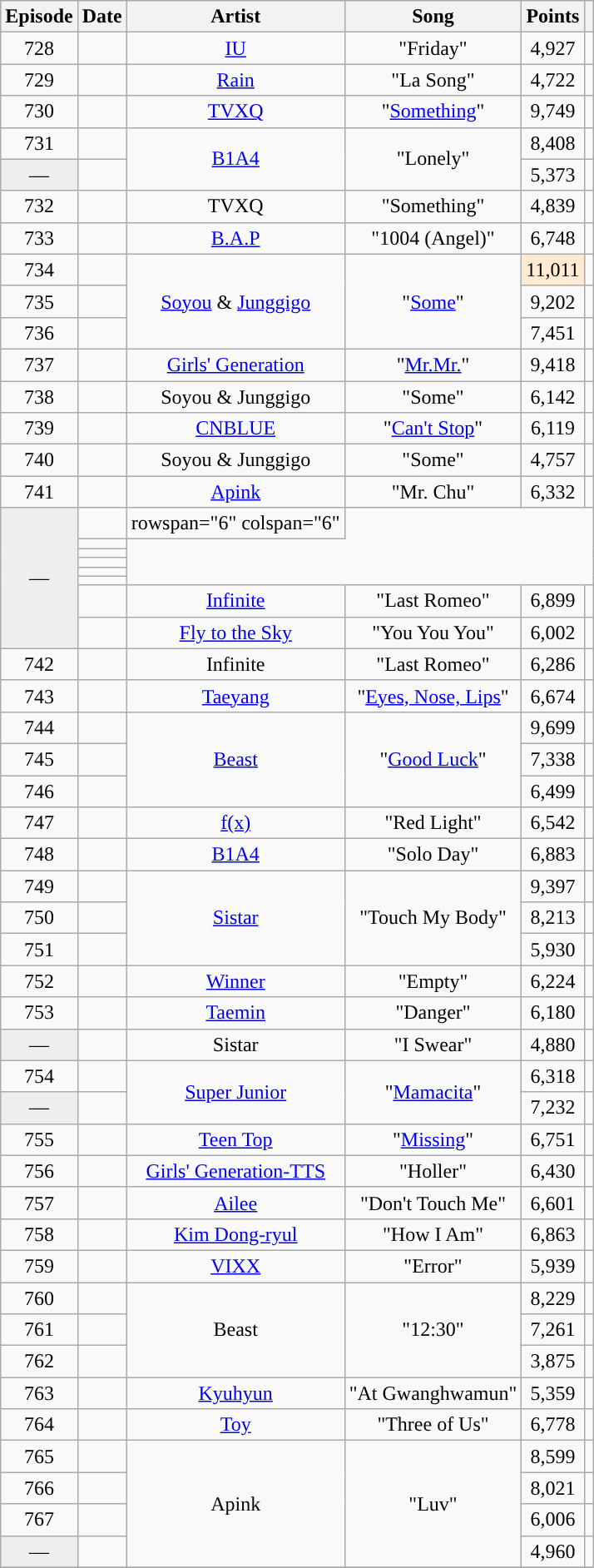<table class="sortable wikitable" style=text-align:center>
<tr>
<th>Episode</th>
<th>Date</th>
<th>Artist</th>
<th>Song</th>
<th>Points</th>
<th class="unsortable"></th>
</tr>
<tr>
<td>728</td>
<td></td>
<td><a href='#'>IU</a></td>
<td>"Friday"</td>
<td>4,927</td>
<td></td>
</tr>
<tr>
<td>729</td>
<td></td>
<td><a href='#'>Rain</a></td>
<td>"La Song"</td>
<td>4,722</td>
<td></td>
</tr>
<tr>
<td>730</td>
<td></td>
<td><a href='#'>TVXQ</a></td>
<td>"<a href='#'>Something</a>"</td>
<td>9,749</td>
<td></td>
</tr>
<tr>
<td>731</td>
<td></td>
<td rowspan="2"><a href='#'>B1A4</a></td>
<td rowspan="2">"Lonely"</td>
<td>8,408</td>
<td></td>
</tr>
<tr>
<td style="background:#eee">—</td>
<td></td>
<td>5,373</td>
<td></td>
</tr>
<tr>
<td>732</td>
<td></td>
<td>TVXQ</td>
<td>"Something"</td>
<td>4,839</td>
<td></td>
</tr>
<tr>
<td>733</td>
<td></td>
<td><a href='#'>B.A.P</a></td>
<td>"1004 (Angel)"</td>
<td>6,748</td>
<td></td>
</tr>
<tr>
<td>734</td>
<td></td>
<td rowspan="3"><a href='#'>Soyou</a> & <a href='#'>Junggigo</a></td>
<td rowspan="3">"<a href='#'>Some</a>"</td>
<td style='background:#ffebd2'>11,011</td>
<td></td>
</tr>
<tr>
<td>735</td>
<td></td>
<td>9,202</td>
<td></td>
</tr>
<tr>
<td>736</td>
<td></td>
<td>7,451</td>
<td></td>
</tr>
<tr>
<td>737</td>
<td></td>
<td><a href='#'>Girls' Generation</a></td>
<td>"<a href='#'>Mr.Mr.</a>"</td>
<td>9,418</td>
<td></td>
</tr>
<tr>
<td>738</td>
<td></td>
<td>Soyou & Junggigo</td>
<td>"Some"</td>
<td>6,142</td>
<td></td>
</tr>
<tr>
<td>739</td>
<td></td>
<td><a href='#'>CNBLUE</a></td>
<td>"<a href='#'>Can't Stop</a>"</td>
<td>6,119</td>
<td></td>
</tr>
<tr>
<td>740</td>
<td></td>
<td>Soyou & Junggigo</td>
<td>"Some"</td>
<td>4,757</td>
<td></td>
</tr>
<tr>
<td>741</td>
<td></td>
<td><a href='#'>Apink</a></td>
<td>"Mr. Chu"</td>
<td>6,332</td>
<td></td>
</tr>
<tr>
<td rowspan="8" style="background:#eee;">—</td>
<td></td>
<td>rowspan="6" colspan="6" </td>
</tr>
<tr>
<td></td>
</tr>
<tr>
<td></td>
</tr>
<tr>
<td></td>
</tr>
<tr>
<td></td>
</tr>
<tr>
<td></td>
</tr>
<tr>
<td></td>
<td><a href='#'>Infinite</a></td>
<td>"Last Romeo"</td>
<td>6,899</td>
<td></td>
</tr>
<tr>
<td></td>
<td><a href='#'>Fly to the Sky</a></td>
<td>"You You You"</td>
<td>6,002</td>
<td></td>
</tr>
<tr>
<td>742</td>
<td></td>
<td>Infinite</td>
<td>"Last Romeo"</td>
<td>6,286</td>
<td></td>
</tr>
<tr>
<td>743</td>
<td></td>
<td><a href='#'>Taeyang</a></td>
<td>"<a href='#'>Eyes, Nose, Lips</a>"</td>
<td>6,674</td>
<td></td>
</tr>
<tr>
<td>744</td>
<td></td>
<td rowspan="3"><a href='#'>Beast</a></td>
<td rowspan="3">"<a href='#'>Good Luck</a>"</td>
<td>9,699</td>
<td></td>
</tr>
<tr>
<td>745</td>
<td></td>
<td>7,338</td>
<td></td>
</tr>
<tr>
<td>746</td>
<td></td>
<td>6,499</td>
<td></td>
</tr>
<tr>
<td>747</td>
<td></td>
<td><a href='#'>f(x)</a></td>
<td>"Red Light"</td>
<td>6,542</td>
<td></td>
</tr>
<tr>
<td>748</td>
<td></td>
<td><a href='#'>B1A4</a></td>
<td>"Solo Day"</td>
<td>6,883</td>
<td></td>
</tr>
<tr>
<td>749</td>
<td></td>
<td rowspan="3"><a href='#'>Sistar</a></td>
<td rowspan="3">"Touch My Body"</td>
<td>9,397</td>
<td></td>
</tr>
<tr>
<td>750</td>
<td></td>
<td>8,213</td>
<td></td>
</tr>
<tr>
<td>751</td>
<td></td>
<td>5,930</td>
<td></td>
</tr>
<tr>
<td>752</td>
<td></td>
<td><a href='#'>Winner</a></td>
<td>"Empty"</td>
<td>6,224</td>
<td></td>
</tr>
<tr>
<td>753</td>
<td></td>
<td><a href='#'>Taemin</a></td>
<td>"Danger"</td>
<td>6,180</td>
<td></td>
</tr>
<tr>
<td style="background:#eee;">—</td>
<td></td>
<td>Sistar</td>
<td>"I Swear"</td>
<td>4,880</td>
<td></td>
</tr>
<tr>
<td>754</td>
<td></td>
<td rowspan="2"><a href='#'>Super Junior</a></td>
<td rowspan="2">"<a href='#'>Mamacita</a>"</td>
<td>6,318</td>
<td></td>
</tr>
<tr>
<td style="background:#eee;">—</td>
<td></td>
<td>7,232</td>
<td></td>
</tr>
<tr>
<td>755</td>
<td></td>
<td><a href='#'>Teen Top</a></td>
<td>"<a href='#'>Missing</a>"</td>
<td>6,751</td>
<td></td>
</tr>
<tr>
<td>756</td>
<td></td>
<td><a href='#'>Girls' Generation-TTS</a></td>
<td>"Holler"</td>
<td>6,430</td>
<td></td>
</tr>
<tr>
<td>757</td>
<td></td>
<td><a href='#'>Ailee</a></td>
<td>"Don't Touch Me"</td>
<td>6,601</td>
<td></td>
</tr>
<tr>
<td>758</td>
<td></td>
<td><a href='#'>Kim Dong-ryul</a></td>
<td>"How I Am"</td>
<td>6,863</td>
<td></td>
</tr>
<tr>
<td>759</td>
<td></td>
<td><a href='#'>VIXX</a></td>
<td>"Error"</td>
<td>5,939</td>
<td></td>
</tr>
<tr>
<td>760</td>
<td></td>
<td rowspan="3">Beast</td>
<td rowspan="3">"12:30"</td>
<td>8,229</td>
<td></td>
</tr>
<tr>
<td>761</td>
<td></td>
<td>7,261</td>
<td></td>
</tr>
<tr>
<td>762</td>
<td></td>
<td>3,875</td>
<td></td>
</tr>
<tr>
<td>763</td>
<td></td>
<td><a href='#'>Kyuhyun</a></td>
<td>"At Gwanghwamun"</td>
<td>5,359</td>
<td></td>
</tr>
<tr>
<td>764</td>
<td></td>
<td><a href='#'>Toy</a></td>
<td>"Three of Us"</td>
<td>6,778</td>
<td></td>
</tr>
<tr>
<td>765</td>
<td></td>
<td rowspan="4">Apink</td>
<td rowspan="4">"Luv"</td>
<td>8,599</td>
<td></td>
</tr>
<tr>
<td>766</td>
<td></td>
<td>8,021</td>
<td></td>
</tr>
<tr>
<td>767</td>
<td></td>
<td>6,006</td>
<td></td>
</tr>
<tr>
<td style="background:#eee;">—</td>
<td></td>
<td>4,960</td>
<td></td>
</tr>
<tr>
</tr>
</table>
